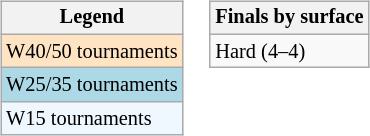<table>
<tr valign="top">
<td><br><table class="wikitable" style="font-size:85%">
<tr>
<th>Legend</th>
</tr>
<tr style="background:#ffe4c4;">
<td>W40/50 tournaments</td>
</tr>
<tr style="background:lightblue;">
<td>W25/35 tournaments</td>
</tr>
<tr style="background:#f0f8ff;">
<td>W15 tournaments</td>
</tr>
</table>
</td>
<td><br><table class="wikitable" style="font-size:85%">
<tr>
<th>Finals by surface</th>
</tr>
<tr>
<td>Hard (4–4)</td>
</tr>
</table>
</td>
</tr>
</table>
